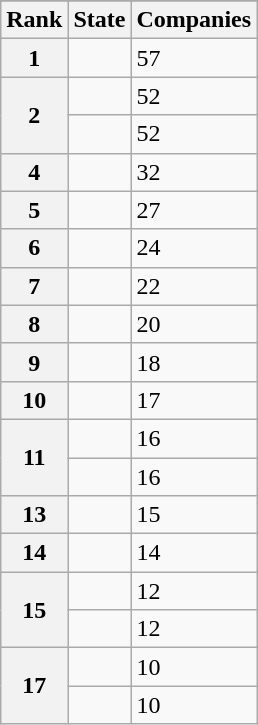<table class="wikitable sortable plainrowheaders">
<tr>
</tr>
<tr>
<th scope="col">Rank</th>
<th scope="col">State</th>
<th scope="col">Companies</th>
</tr>
<tr>
<th scope="row">1</th>
<td></td>
<td>57</td>
</tr>
<tr>
<th scope="row" rowspan="2">2</th>
<td></td>
<td>52</td>
</tr>
<tr>
<td></td>
<td>52</td>
</tr>
<tr>
<th scope="row">4</th>
<td></td>
<td>32</td>
</tr>
<tr>
<th scope="row">5</th>
<td></td>
<td>27</td>
</tr>
<tr>
<th scope="row">6</th>
<td></td>
<td>24</td>
</tr>
<tr>
<th scope="row">7</th>
<td></td>
<td>22</td>
</tr>
<tr>
<th scope="row">8</th>
<td></td>
<td>20</td>
</tr>
<tr>
<th scope="row">9</th>
<td></td>
<td>18</td>
</tr>
<tr>
<th scope="row">10</th>
<td></td>
<td>17</td>
</tr>
<tr>
<th scope="row" rowspan="2">11</th>
<td></td>
<td>16</td>
</tr>
<tr>
<td></td>
<td>16</td>
</tr>
<tr>
<th scope="row">13</th>
<td></td>
<td>15</td>
</tr>
<tr>
<th scope="row">14</th>
<td></td>
<td>14</td>
</tr>
<tr>
<th scope="row" rowspan="2">15</th>
<td></td>
<td>12</td>
</tr>
<tr>
<td></td>
<td>12</td>
</tr>
<tr>
<th scope="row" rowspan="2">17</th>
<td></td>
<td>10</td>
</tr>
<tr>
<td></td>
<td>10</td>
</tr>
</table>
